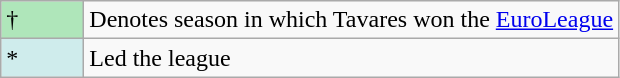<table class="wikitable">
<tr>
<td style="background:#AFE6BA; width:3em;">†</td>
<td>Denotes season in which Tavares won the <a href='#'>EuroLeague</a></td>
</tr>
<tr>
<td style="background:#CFECEC; width:1em">*</td>
<td>Led the league</td>
</tr>
</table>
